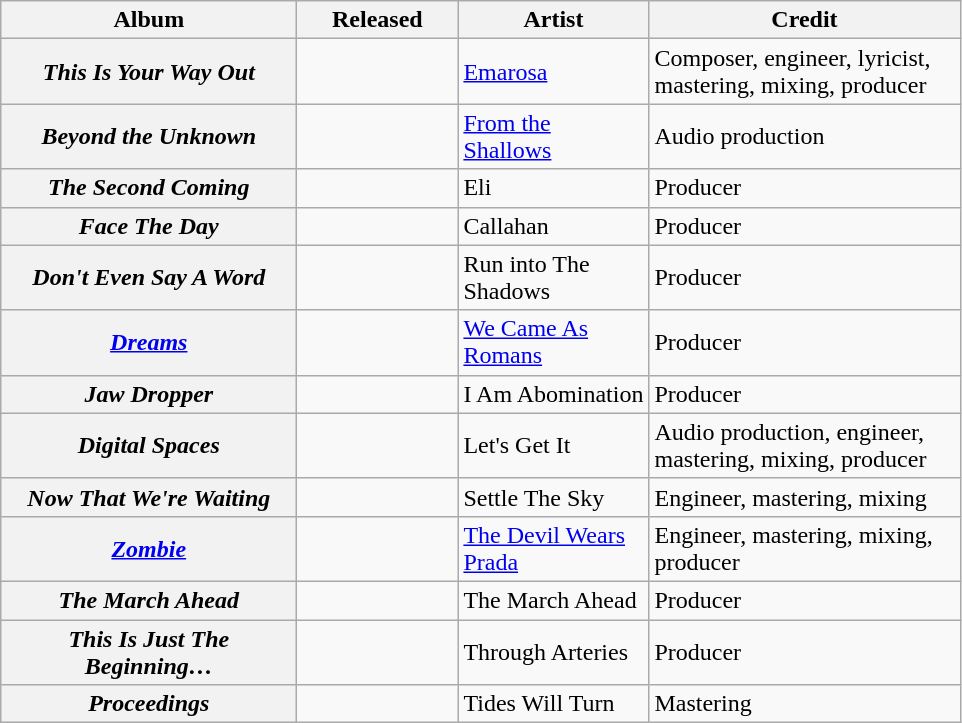<table class="wikitable plainrowheaders sortable">
<tr>
<th style="width:190px;">Album</th>
<th style="width:100px;">Released</th>
<th style="width:120px;">Artist</th>
<th style="width:200px;">Credit</th>
</tr>
<tr>
<th scope="row"><em>This Is Your Way Out</em></th>
<td align=right></td>
<td><a href='#'>Emarosa</a></td>
<td>Composer, engineer, lyricist, mastering, mixing, producer</td>
</tr>
<tr>
<th scope="row"><em>Beyond the Unknown</em></th>
<td align=right></td>
<td><a href='#'>From the Shallows</a></td>
<td>Audio production</td>
</tr>
<tr>
<th scope="row"><em>The Second Coming</em></th>
<td align=right></td>
<td>Eli</td>
<td>Producer</td>
</tr>
<tr>
<th scope="row"><em>Face The Day</em></th>
<td align=right></td>
<td>Callahan</td>
<td>Producer</td>
</tr>
<tr>
<th scope="row"><em>Don't Even Say A Word</em></th>
<td align=right></td>
<td>Run into The Shadows</td>
<td>Producer</td>
</tr>
<tr>
<th scope="row"><em><a href='#'>Dreams</a></em></th>
<td align=right></td>
<td><a href='#'>We Came As Romans</a></td>
<td>Producer</td>
</tr>
<tr>
<th scope="row"><em>Jaw Dropper</em></th>
<td align=right></td>
<td>I Am Abomination</td>
<td>Producer</td>
</tr>
<tr>
<th scope="row"><em>Digital Spaces</em></th>
<td align=right></td>
<td>Let's Get It</td>
<td>Audio production, engineer, mastering, mixing, producer</td>
</tr>
<tr>
<th scope="row"><em>Now That We're Waiting</em></th>
<td align=right></td>
<td>Settle The Sky</td>
<td>Engineer, mastering, mixing</td>
</tr>
<tr>
<th scope="row"><em><a href='#'>Zombie</a></em></th>
<td align=right></td>
<td><a href='#'>The Devil Wears Prada</a></td>
<td>Engineer, mastering, mixing, producer</td>
</tr>
<tr>
<th scope="row"><em>The March Ahead</em></th>
<td align=right></td>
<td>The March Ahead</td>
<td>Producer</td>
</tr>
<tr>
<th scope="row"><em>This Is Just The Beginning…</em></th>
<td align=right></td>
<td>Through Arteries</td>
<td>Producer</td>
</tr>
<tr>
<th scope="row"><em>Proceedings</em></th>
<td align=right></td>
<td>Tides Will Turn</td>
<td>Mastering</td>
</tr>
</table>
